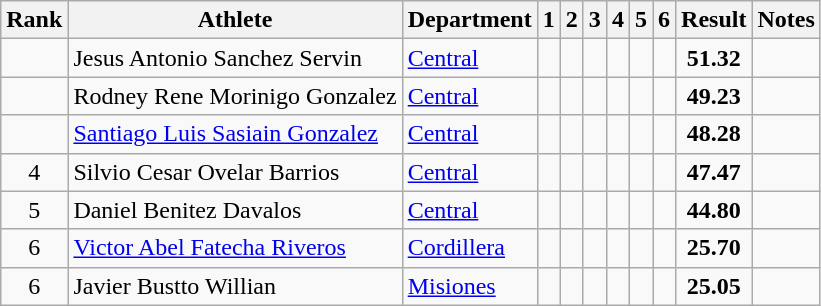<table class="sortable wikitable" style="text-align:center">
<tr>
<th>Rank</th>
<th>Athlete</th>
<th>Department</th>
<th>1</th>
<th>2</th>
<th>3</th>
<th>4</th>
<th>5</th>
<th>6</th>
<th>Result</th>
<th>Notes</th>
</tr>
<tr>
<td></td>
<td align="left">Jesus Antonio Sanchez Servin</td>
<td align="left"><a href='#'>Central</a></td>
<td></td>
<td></td>
<td></td>
<td></td>
<td></td>
<td></td>
<td><strong>51.32</strong></td>
<td></td>
</tr>
<tr>
<td></td>
<td align="left">Rodney Rene Morinigo Gonzalez</td>
<td align="left"><a href='#'>Central</a></td>
<td></td>
<td></td>
<td></td>
<td></td>
<td></td>
<td></td>
<td><strong>49.23</strong></td>
<td></td>
</tr>
<tr>
<td></td>
<td align="left"><a href='#'>Santiago Luis Sasiain Gonzalez</a></td>
<td align="left"><a href='#'>Central</a></td>
<td></td>
<td></td>
<td></td>
<td></td>
<td></td>
<td></td>
<td><strong>48.28</strong></td>
<td></td>
</tr>
<tr>
<td>4</td>
<td align="left">Silvio Cesar Ovelar Barrios</td>
<td align="left"><a href='#'>Central</a></td>
<td></td>
<td></td>
<td></td>
<td></td>
<td></td>
<td></td>
<td><strong>47.47</strong></td>
<td></td>
</tr>
<tr>
<td>5</td>
<td align="left">Daniel Benitez Davalos</td>
<td align="left"><a href='#'>Central</a></td>
<td></td>
<td></td>
<td></td>
<td></td>
<td></td>
<td></td>
<td><strong>44.80</strong></td>
<td></td>
</tr>
<tr>
<td>6</td>
<td align="left"><a href='#'>Victor Abel Fatecha Riveros</a></td>
<td align="left"><a href='#'>Cordillera</a></td>
<td></td>
<td></td>
<td></td>
<td></td>
<td></td>
<td></td>
<td><strong>25.70</strong></td>
<td></td>
</tr>
<tr>
<td>6</td>
<td align="left">Javier Bustto Willian</td>
<td align="left"><a href='#'>Misiones</a></td>
<td></td>
<td></td>
<td></td>
<td></td>
<td></td>
<td></td>
<td><strong>25.05</strong></td>
<td></td>
</tr>
</table>
